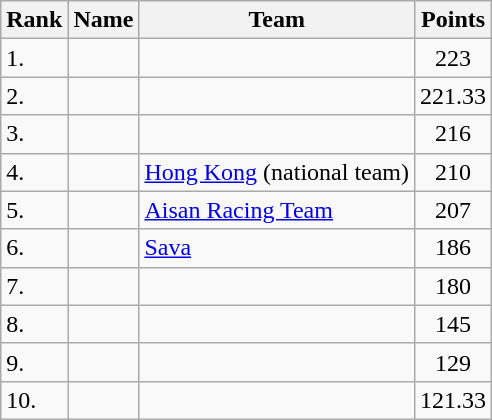<table class="wikitable sortable">
<tr>
<th>Rank</th>
<th>Name</th>
<th>Team</th>
<th>Points</th>
</tr>
<tr>
<td>1.</td>
<td></td>
<td></td>
<td align=center>223</td>
</tr>
<tr>
<td>2.</td>
<td></td>
<td></td>
<td align=center>221.33</td>
</tr>
<tr>
<td>3.</td>
<td></td>
<td></td>
<td align=center>216</td>
</tr>
<tr>
<td>4.</td>
<td></td>
<td><a href='#'>Hong Kong</a> (national team)</td>
<td align=center>210</td>
</tr>
<tr>
<td>5.</td>
<td></td>
<td><a href='#'>Aisan Racing Team</a></td>
<td align=center>207</td>
</tr>
<tr>
<td>6.</td>
<td></td>
<td><a href='#'>Sava</a></td>
<td align=center>186</td>
</tr>
<tr>
<td>7.</td>
<td></td>
<td></td>
<td align=center>180</td>
</tr>
<tr>
<td>8.</td>
<td></td>
<td></td>
<td align=center>145</td>
</tr>
<tr>
<td>9.</td>
<td></td>
<td></td>
<td align=center>129</td>
</tr>
<tr>
<td>10.</td>
<td></td>
<td></td>
<td align=center>121.33</td>
</tr>
</table>
